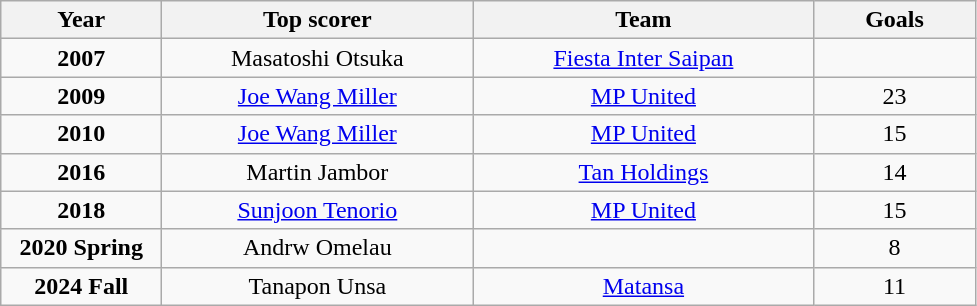<table class="wikitable" style="text-align:center;">
<tr>
<th width="100">Year</th>
<th width="200">Top scorer</th>
<th width="220">Team</th>
<th width="100">Goals</th>
</tr>
<tr>
<td><strong>2007</strong></td>
<td> Masatoshi Otsuka</td>
<td><a href='#'>Fiesta Inter Saipan</a></td>
<td></td>
</tr>
<tr>
<td><strong>2009</strong></td>
<td> <a href='#'>Joe Wang Miller</a></td>
<td><a href='#'>MP United</a></td>
<td>23</td>
</tr>
<tr>
<td><strong>2010</strong></td>
<td> <a href='#'>Joe Wang Miller</a></td>
<td><a href='#'>MP United</a></td>
<td>15</td>
</tr>
<tr>
<td><strong>2016</strong></td>
<td> Martin Jambor</td>
<td><a href='#'>Tan Holdings</a></td>
<td>14</td>
</tr>
<tr>
<td><strong>2018</strong></td>
<td> <a href='#'>Sunjoon Tenorio</a></td>
<td><a href='#'>MP United</a></td>
<td>15</td>
</tr>
<tr>
<td><strong>2020 Spring</strong></td>
<td> Andrw Omelau</td>
<td></td>
<td>8</td>
</tr>
<tr>
<td><strong>2024 Fall</strong></td>
<td> Tanapon Unsa</td>
<td><a href='#'>Matansa</a></td>
<td>11</td>
</tr>
</table>
